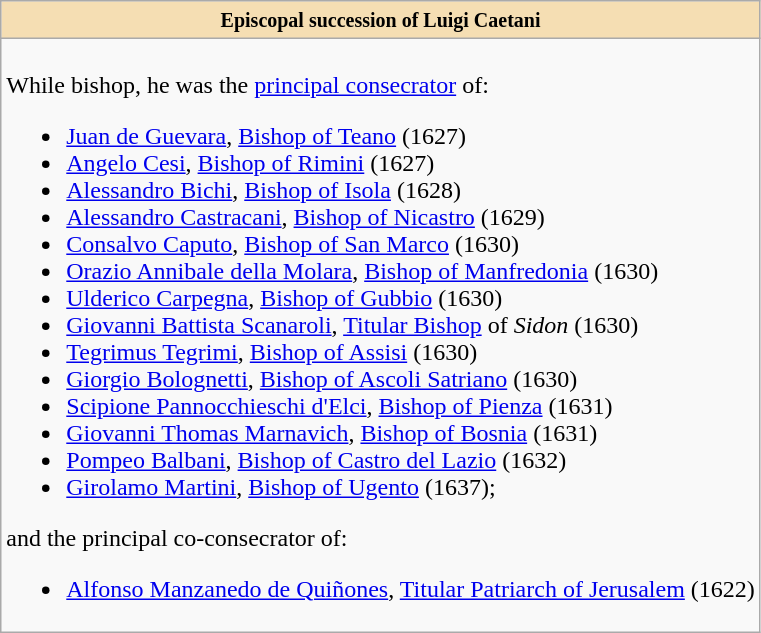<table role="presentation" class="wikitable mw-collapsible mw-collapsed"|>
<tr>
<th style="background:#F5DEB3"><small>Episcopal succession of Luigi Caetani</small></th>
</tr>
<tr>
<td><br>While bishop, he was the <a href='#'>principal consecrator</a> of:<ul><li><a href='#'>Juan de Guevara</a>, <a href='#'>Bishop of Teano</a> (1627)</li><li><a href='#'>Angelo Cesi</a>, <a href='#'>Bishop of Rimini</a> (1627)</li><li><a href='#'>Alessandro Bichi</a>, <a href='#'>Bishop of Isola</a> (1628)</li><li><a href='#'>Alessandro Castracani</a>, <a href='#'>Bishop of Nicastro</a> (1629)</li><li><a href='#'>Consalvo Caputo</a>, <a href='#'>Bishop of San Marco</a> (1630)</li><li><a href='#'>Orazio Annibale della Molara</a>, <a href='#'>Bishop of Manfredonia</a> (1630)</li><li><a href='#'>Ulderico Carpegna</a>, <a href='#'>Bishop of Gubbio</a> (1630)</li><li><a href='#'>Giovanni Battista Scanaroli</a>, <a href='#'>Titular Bishop</a> of <em>Sidon</em> (1630)</li><li><a href='#'>Tegrimus Tegrimi</a>, <a href='#'>Bishop of Assisi</a> (1630)</li><li><a href='#'>Giorgio Bolognetti</a>, <a href='#'>Bishop of Ascoli Satriano</a> (1630)</li><li><a href='#'>Scipione Pannocchieschi d'Elci</a>, <a href='#'>Bishop of Pienza</a> (1631)</li><li><a href='#'>Giovanni Thomas Marnavich</a>, <a href='#'>Bishop of Bosnia</a> (1631)</li><li><a href='#'>Pompeo Balbani</a>, <a href='#'>Bishop of Castro del Lazio</a> (1632)</li><li><a href='#'>Girolamo Martini</a>, <a href='#'>Bishop of Ugento</a> (1637);</li></ul>and the principal co-consecrator of:<ul><li><a href='#'>Alfonso Manzanedo de Quiñones</a>, <a href='#'>Titular Patriarch of Jerusalem</a> (1622)</li></ul></td>
</tr>
</table>
